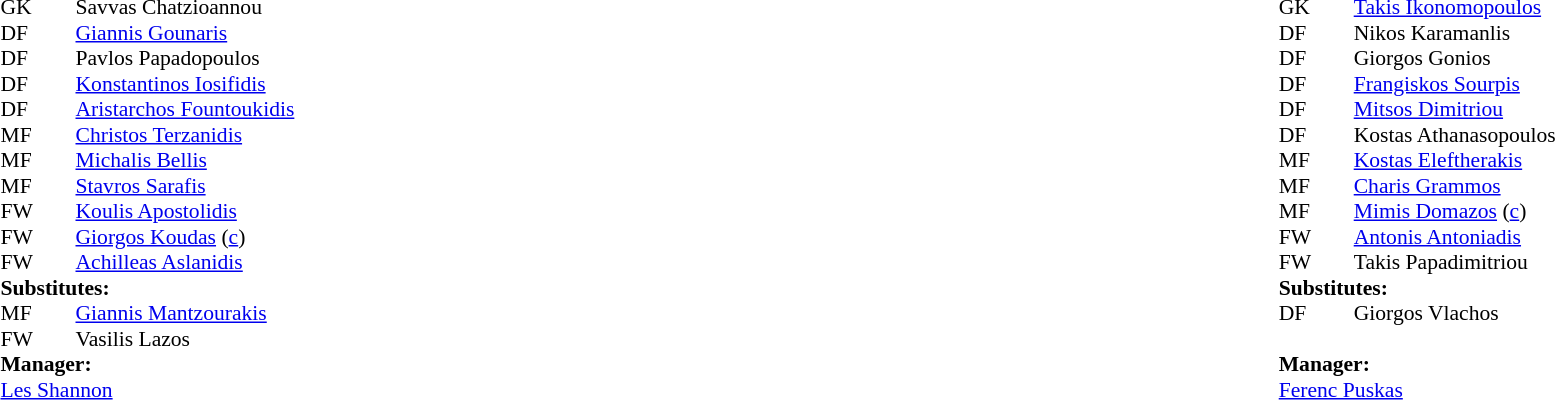<table width="100%">
<tr>
<td valign="top" width="50%"><br><table style="font-size: 90%" cellspacing="0" cellpadding="0">
<tr>
<th width="25"></th>
<th width="25"></th>
</tr>
<tr>
<td>GK</td>
<td></td>
<td> Savvas Chatzioannou</td>
</tr>
<tr>
<td>DF</td>
<td></td>
<td> <a href='#'>Giannis Gounaris</a></td>
</tr>
<tr>
<td>DF</td>
<td></td>
<td> Pavlos Papadopoulos</td>
</tr>
<tr>
<td>DF</td>
<td></td>
<td> <a href='#'>Konstantinos Iosifidis</a></td>
</tr>
<tr>
<td>DF</td>
<td></td>
<td> <a href='#'>Aristarchos Fountoukidis</a></td>
</tr>
<tr>
<td>MF</td>
<td></td>
<td> <a href='#'>Christos Terzanidis</a></td>
</tr>
<tr>
<td>MF</td>
<td></td>
<td> <a href='#'>Michalis Bellis</a></td>
</tr>
<tr>
<td>MF</td>
<td></td>
<td> <a href='#'>Stavros Sarafis</a></td>
<td></td>
</tr>
<tr>
<td>FW</td>
<td></td>
<td> <a href='#'>Koulis Apostolidis</a></td>
</tr>
<tr>
<td>FW</td>
<td></td>
<td> <a href='#'>Giorgos Koudas</a> (<a href='#'>c</a>)</td>
</tr>
<tr>
<td>FW</td>
<td></td>
<td> <a href='#'>Achilleas Aslanidis</a></td>
<td></td>
</tr>
<tr>
<td colspan=4><strong>Substitutes:</strong></td>
</tr>
<tr>
<td>MF</td>
<td></td>
<td> <a href='#'>Giannis Mantzourakis</a></td>
<td></td>
</tr>
<tr>
<td>FW</td>
<td></td>
<td> Vasilis Lazos</td>
<td></td>
</tr>
<tr>
<td colspan=4><strong>Manager:</strong></td>
</tr>
<tr>
<td colspan="4"> <a href='#'>Les Shannon</a></td>
</tr>
</table>
</td>
<td valign="top" width="50%"><br><table style="font-size: 90%" cellspacing="0" cellpadding="0" align="center">
<tr>
<th width="25"></th>
<th width="25"></th>
</tr>
<tr>
<td>GK</td>
<td></td>
<td> <a href='#'>Takis Ikonomopoulos</a></td>
</tr>
<tr>
<td>DF</td>
<td></td>
<td> Nikos Karamanlis</td>
<td></td>
</tr>
<tr>
<td>DF</td>
<td></td>
<td> Giorgos Gonios</td>
</tr>
<tr>
<td>DF</td>
<td></td>
<td> <a href='#'>Frangiskos Sourpis</a></td>
</tr>
<tr>
<td>DF</td>
<td></td>
<td> <a href='#'>Mitsos Dimitriou</a></td>
</tr>
<tr>
<td>DF</td>
<td></td>
<td> Kostas Athanasopoulos</td>
</tr>
<tr>
<td>MF</td>
<td></td>
<td> <a href='#'>Kostas Eleftherakis</a></td>
</tr>
<tr>
<td>MF</td>
<td></td>
<td> <a href='#'>Charis Grammos</a></td>
</tr>
<tr>
<td>MF</td>
<td></td>
<td> <a href='#'>Mimis Domazos</a> (<a href='#'>c</a>)</td>
</tr>
<tr>
<td>FW</td>
<td></td>
<td> <a href='#'>Antonis Antoniadis</a></td>
</tr>
<tr>
<td>FW</td>
<td></td>
<td> Takis Papadimitriou</td>
</tr>
<tr>
<td colspan=4><strong>Substitutes:</strong></td>
</tr>
<tr>
<td>DF</td>
<td></td>
<td> Giorgos Vlachos</td>
<td></td>
</tr>
<tr>
<td></td>
<td></td>
<td> </td>
</tr>
<tr>
<td colspan=4><strong>Manager:</strong></td>
</tr>
<tr>
<td colspan="4"> <a href='#'>Ferenc Puskas</a></td>
</tr>
</table>
</td>
</tr>
</table>
